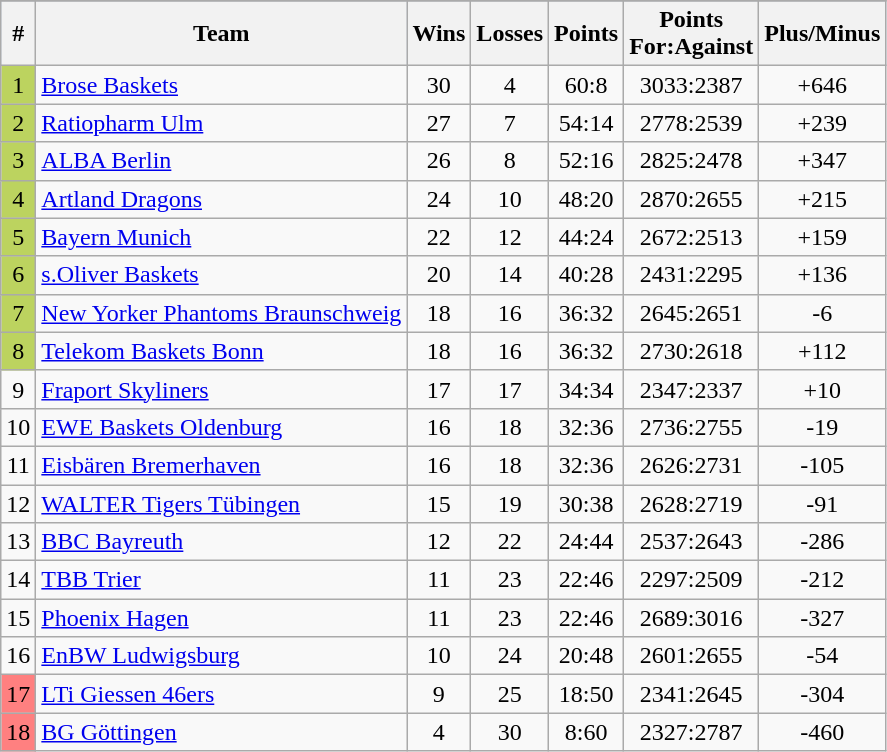<table class="wikitable"   margin:1em 2em 1em 1em" border="1">
<tr align=center>
</tr>
<tr bgcolor="#CAE1FF">
<th>#</th>
<th align=left>Team</th>
<th>Wins<br></th>
<th>Losses<br></th>
<th>Points</th>
<th>Points <br>For:Against</th>
<th>Plus/Minus <br></th>
</tr>
<tr align=center>
<td bgcolor="#bcd35f">1</td>
<td align=left><a href='#'>Brose Baskets</a></td>
<td>30</td>
<td>4</td>
<td>60:8</td>
<td>3033:2387</td>
<td>+646</td>
</tr>
<tr align=center>
<td bgcolor="#bcd35f">2</td>
<td align=left><a href='#'>Ratiopharm Ulm</a></td>
<td>27</td>
<td>7</td>
<td>54:14</td>
<td>2778:2539</td>
<td>+239</td>
</tr>
<tr align=center>
<td bgcolor="#bcd35f">3</td>
<td align=left><a href='#'>ALBA Berlin</a></td>
<td>26</td>
<td>8</td>
<td>52:16</td>
<td>2825:2478</td>
<td>+347</td>
</tr>
<tr align=center>
<td bgcolor="#bcd35f">4</td>
<td align=left><a href='#'>Artland Dragons</a></td>
<td>24</td>
<td>10</td>
<td>48:20</td>
<td>2870:2655</td>
<td>+215</td>
</tr>
<tr align=center>
<td bgcolor="#bcd35f">5</td>
<td align=left><a href='#'>Bayern Munich</a></td>
<td>22</td>
<td>12</td>
<td>44:24</td>
<td>2672:2513</td>
<td>+159</td>
</tr>
<tr align=center>
<td bgcolor="#bcd35f">6</td>
<td align=left><a href='#'>s.Oliver Baskets</a></td>
<td>20</td>
<td>14</td>
<td>40:28</td>
<td>2431:2295</td>
<td>+136</td>
</tr>
<tr align=center>
<td bgcolor="#bcd35f">7</td>
<td align=left><a href='#'>New Yorker Phantoms Braunschweig</a></td>
<td>18</td>
<td>16</td>
<td>36:32</td>
<td>2645:2651</td>
<td>-6</td>
</tr>
<tr align=center>
<td bgcolor="#bcd35f">8</td>
<td align=left><a href='#'>Telekom Baskets Bonn</a></td>
<td>18</td>
<td>16</td>
<td>36:32</td>
<td>2730:2618</td>
<td>+112</td>
</tr>
<tr align=center>
<td>9</td>
<td align=left><a href='#'>Fraport Skyliners</a></td>
<td>17</td>
<td>17</td>
<td>34:34</td>
<td>2347:2337</td>
<td>+10</td>
</tr>
<tr align=center>
<td>10</td>
<td align=left><a href='#'>EWE Baskets Oldenburg</a></td>
<td>16</td>
<td>18</td>
<td>32:36</td>
<td>2736:2755</td>
<td>-19</td>
</tr>
<tr align=center>
<td>11</td>
<td align=left><a href='#'>Eisbären Bremerhaven</a></td>
<td>16</td>
<td>18</td>
<td>32:36</td>
<td>2626:2731</td>
<td>-105</td>
</tr>
<tr align=center>
<td>12</td>
<td align=left><a href='#'>WALTER Tigers Tübingen</a></td>
<td>15</td>
<td>19</td>
<td>30:38</td>
<td>2628:2719</td>
<td>-91</td>
</tr>
<tr align=center>
<td>13</td>
<td align=left><a href='#'>BBC Bayreuth</a></td>
<td>12</td>
<td>22</td>
<td>24:44</td>
<td>2537:2643</td>
<td>-286</td>
</tr>
<tr align=center>
<td>14</td>
<td align=left><a href='#'>TBB Trier</a></td>
<td>11</td>
<td>23</td>
<td>22:46</td>
<td>2297:2509</td>
<td>-212</td>
</tr>
<tr align=center>
<td>15</td>
<td align=left><a href='#'>Phoenix Hagen</a></td>
<td>11</td>
<td>23</td>
<td>22:46</td>
<td>2689:3016</td>
<td>-327</td>
</tr>
<tr align=center>
<td>16</td>
<td align=left><a href='#'>EnBW Ludwigsburg</a></td>
<td>10</td>
<td>24</td>
<td>20:48</td>
<td>2601:2655</td>
<td>-54</td>
</tr>
<tr align=center>
<td bgcolor="#ff8080">17</td>
<td align=left><a href='#'>LTi Giessen 46ers</a></td>
<td>9</td>
<td>25</td>
<td>18:50</td>
<td>2341:2645</td>
<td>-304</td>
</tr>
<tr align=center>
<td bgcolor="#ff8080">18</td>
<td align=left><a href='#'>BG Göttingen</a></td>
<td>4</td>
<td>30</td>
<td>8:60</td>
<td>2327:2787</td>
<td>-460</td>
</tr>
</table>
